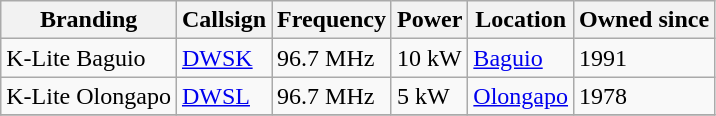<table class="wikitable">
<tr>
<th>Branding</th>
<th>Callsign</th>
<th>Frequency</th>
<th>Power</th>
<th>Location</th>
<th>Owned since</th>
</tr>
<tr>
<td>K-Lite Baguio</td>
<td><a href='#'>DWSK</a></td>
<td>96.7 MHz</td>
<td>10 kW</td>
<td><a href='#'>Baguio</a></td>
<td>1991</td>
</tr>
<tr>
<td>K-Lite Olongapo</td>
<td><a href='#'>DWSL</a></td>
<td>96.7 MHz</td>
<td>5 kW</td>
<td><a href='#'>Olongapo</a></td>
<td>1978</td>
</tr>
<tr>
</tr>
</table>
